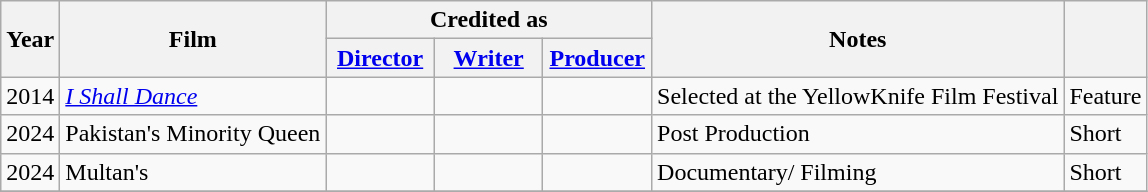<table class="wikitable plainrowheaders sortable">
<tr>
<th scope="col" rowspan="2">Year</th>
<th rowspan="2" scope="col">Film</th>
<th scope="col" colspan="3">Credited as</th>
<th scope="col" rowspan="2" class="unsortable">Notes</th>
<th scope="col" rowspan="2" class="unsortable"></th>
</tr>
<tr>
<th width="65"><a href='#'>Director</a></th>
<th width="65"><a href='#'>Writer</a></th>
<th width="65"><a href='#'>Producer</a></th>
</tr>
<tr>
<td>2014</td>
<td><em><a href='#'>I Shall Dance</a></em></td>
<td></td>
<td></td>
<td></td>
<td>Selected at the YellowKnife Film Festival</td>
<td>Feature </td>
</tr>
<tr>
<td>2024</td>
<td>Pakistan's Minority Queen</td>
<td></td>
<td></td>
<td></td>
<td>Post Production</td>
<td>Short</td>
</tr>
<tr>
<td>2024</td>
<td>Multan's</td>
<td></td>
<td></td>
<td></td>
<td>Documentary/ Filming</td>
<td>Short</td>
</tr>
<tr>
</tr>
</table>
